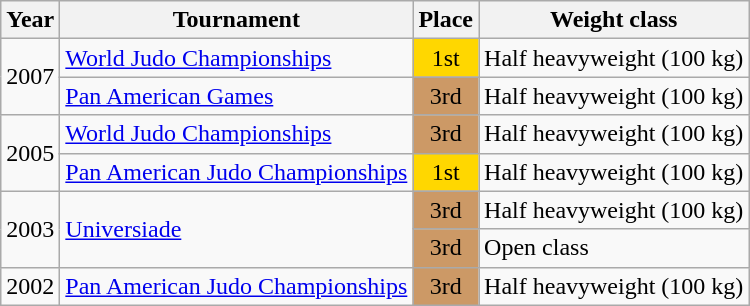<table class=wikitable>
<tr>
<th>Year</th>
<th>Tournament</th>
<th>Place</th>
<th>Weight class</th>
</tr>
<tr>
<td rowspan=2>2007</td>
<td><a href='#'>World Judo Championships</a></td>
<td bgcolor="gold" align="center">1st</td>
<td>Half heavyweight (100 kg)</td>
</tr>
<tr>
<td><a href='#'>Pan American Games</a></td>
<td bgcolor="cc9966" align="center">3rd</td>
<td>Half heavyweight (100 kg)</td>
</tr>
<tr>
<td rowspan=2>2005</td>
<td><a href='#'>World Judo Championships</a></td>
<td bgcolor="cc9966" align="center">3rd</td>
<td>Half heavyweight (100 kg)</td>
</tr>
<tr>
<td><a href='#'>Pan American Judo Championships</a></td>
<td bgcolor="gold" align="center">1st</td>
<td>Half heavyweight (100 kg)</td>
</tr>
<tr>
<td rowspan=2>2003</td>
<td rowspan=2><a href='#'>Universiade</a></td>
<td bgcolor="cc9966" align="center">3rd</td>
<td>Half heavyweight (100 kg)</td>
</tr>
<tr>
<td bgcolor="cc9966" align="center">3rd</td>
<td>Open class</td>
</tr>
<tr>
<td>2002</td>
<td><a href='#'>Pan American Judo Championships</a></td>
<td bgcolor="cc9966" align="center">3rd</td>
<td>Half heavyweight (100 kg)</td>
</tr>
</table>
